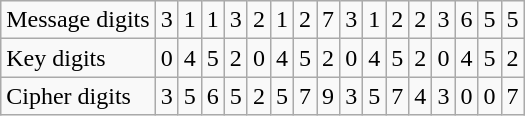<table class="wikitable">
<tr>
<td>Message digits</td>
<td>3</td>
<td>1</td>
<td>1</td>
<td>3</td>
<td>2</td>
<td>1</td>
<td>2</td>
<td>7</td>
<td>3</td>
<td>1</td>
<td>2</td>
<td>2</td>
<td>3</td>
<td>6</td>
<td>5</td>
<td>5</td>
</tr>
<tr>
<td>Key digits</td>
<td>0</td>
<td>4</td>
<td>5</td>
<td>2</td>
<td>0</td>
<td>4</td>
<td>5</td>
<td>2</td>
<td>0</td>
<td>4</td>
<td>5</td>
<td>2</td>
<td>0</td>
<td>4</td>
<td>5</td>
<td>2</td>
</tr>
<tr>
<td>Cipher digits</td>
<td>3</td>
<td>5</td>
<td>6</td>
<td>5</td>
<td>2</td>
<td>5</td>
<td>7</td>
<td>9</td>
<td>3</td>
<td>5</td>
<td>7</td>
<td>4</td>
<td>3</td>
<td>0</td>
<td>0</td>
<td>7</td>
</tr>
</table>
